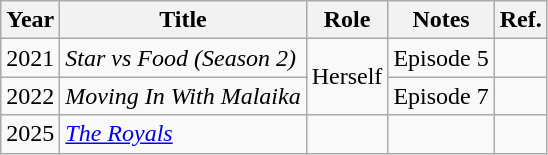<table class="wikitable sortable">
<tr>
<th>Year</th>
<th>Title</th>
<th>Role</th>
<th>Notes</th>
<th>Ref.</th>
</tr>
<tr>
<td>2021</td>
<td><em>Star vs Food (Season 2)</em></td>
<td rowspan="2">Herself</td>
<td>Episode 5</td>
<td></td>
</tr>
<tr>
<td>2022</td>
<td><em>Moving In With Malaika</em></td>
<td>Episode 7</td>
<td></td>
</tr>
<tr>
<td>2025</td>
<td><em><a href='#'>The Royals</a></em></td>
<td></td>
<td></td>
</tr>
</table>
